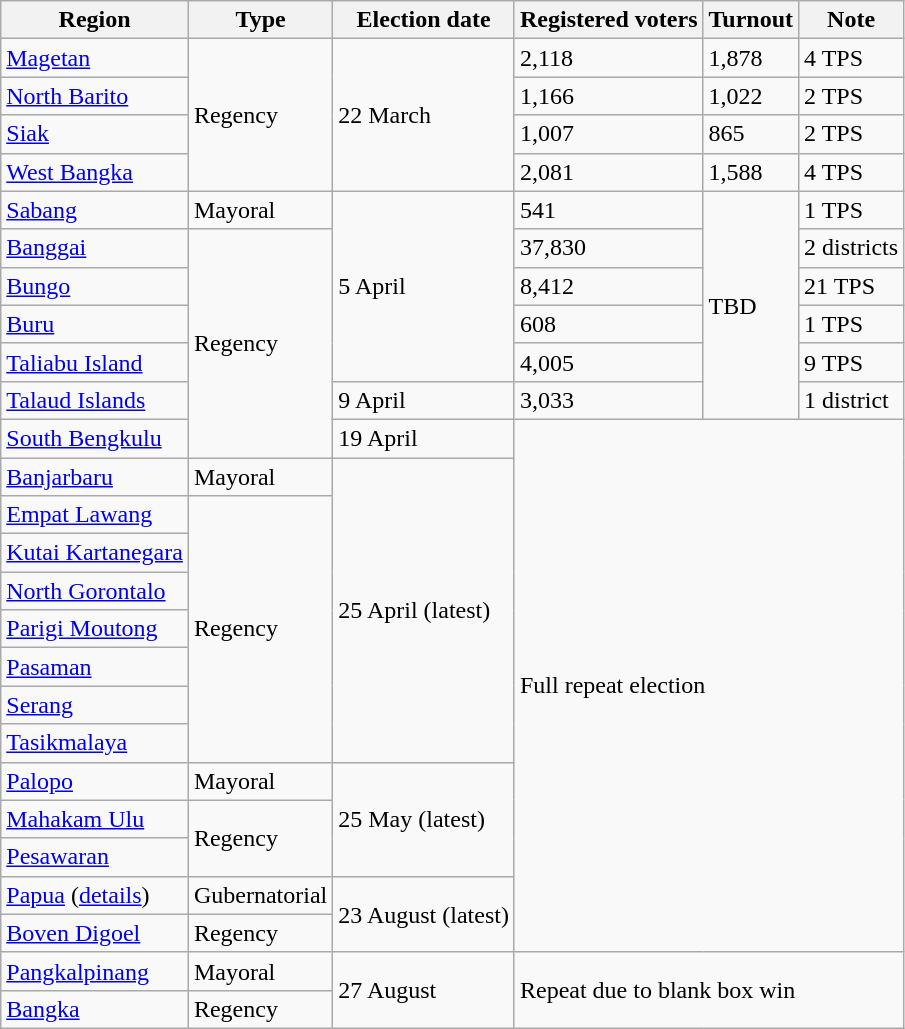<table class="wikitable">
<tr>
<th>Region</th>
<th>Type</th>
<th>Election date</th>
<th>Registered voters</th>
<th>Turnout</th>
<th>Note</th>
</tr>
<tr>
<td><a href='#'>Magetan</a></td>
<td rowspan=4>Regency</td>
<td rowspan=4>22 March</td>
<td>2,118</td>
<td>1,878</td>
<td>4 TPS</td>
</tr>
<tr>
<td><a href='#'>North Barito</a></td>
<td>1,166</td>
<td>1,022</td>
<td>2 TPS</td>
</tr>
<tr>
<td><a href='#'>Siak</a></td>
<td>1,007</td>
<td>865</td>
<td>2 TPS</td>
</tr>
<tr>
<td><a href='#'>West Bangka</a></td>
<td>2,081</td>
<td>1,588</td>
<td>4 TPS</td>
</tr>
<tr>
<td><a href='#'>Sabang</a></td>
<td>Mayoral</td>
<td rowspan=5>5 April</td>
<td>541</td>
<td rowspan=6>TBD</td>
<td>1 TPS</td>
</tr>
<tr>
<td><a href='#'>Banggai</a></td>
<td rowspan=6>Regency</td>
<td>37,830</td>
<td>2 districts</td>
</tr>
<tr>
<td><a href='#'>Bungo</a></td>
<td>8,412</td>
<td>21 TPS</td>
</tr>
<tr>
<td><a href='#'>Buru</a></td>
<td>608</td>
<td>1 TPS</td>
</tr>
<tr>
<td><a href='#'>Taliabu Island</a></td>
<td>4,005</td>
<td>9 TPS</td>
</tr>
<tr>
<td><a href='#'>Talaud Islands</a></td>
<td>9 April</td>
<td>3,033</td>
<td>1 district</td>
</tr>
<tr>
<td><a href='#'>South Bengkulu</a></td>
<td>19 April</td>
<td colspan=3 rowspan=14>Full repeat election</td>
</tr>
<tr>
<td><a href='#'>Banjarbaru</a></td>
<td>Mayoral</td>
<td rowspan=8>25 April (latest)</td>
</tr>
<tr>
<td><a href='#'>Empat Lawang</a></td>
<td rowspan=7>Regency</td>
</tr>
<tr>
<td><a href='#'>Kutai Kartanegara</a></td>
</tr>
<tr>
<td><a href='#'>North Gorontalo</a></td>
</tr>
<tr>
<td><a href='#'>Parigi Moutong</a></td>
</tr>
<tr>
<td><a href='#'>Pasaman</a></td>
</tr>
<tr>
<td><a href='#'>Serang</a></td>
</tr>
<tr>
<td><a href='#'>Tasikmalaya</a></td>
</tr>
<tr>
<td><a href='#'>Palopo</a></td>
<td>Mayoral</td>
<td rowspan=3>25 May (latest)</td>
</tr>
<tr>
<td><a href='#'>Mahakam Ulu</a></td>
<td rowspan=2>Regency</td>
</tr>
<tr>
<td><a href='#'>Pesawaran</a></td>
</tr>
<tr>
<td><a href='#'>Papua</a> (<a href='#'>details</a>)</td>
<td>Gubernatorial</td>
<td rowspan=2>23 August (latest)</td>
</tr>
<tr>
<td><a href='#'>Boven Digoel</a></td>
<td>Regency</td>
</tr>
<tr>
<td><a href='#'>Pangkalpinang</a></td>
<td>Mayoral</td>
<td rowspan=2>27 August</td>
<td rowspan=2 colspan=3>Repeat due to blank box win</td>
</tr>
<tr>
<td><a href='#'>Bangka</a></td>
<td>Regency</td>
</tr>
</table>
